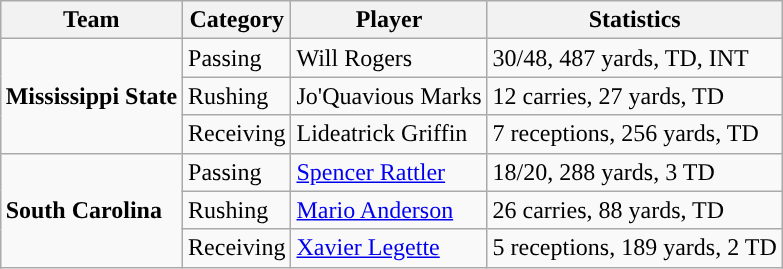<table class="wikitable" style="float: right;">
<tr>
<th>Team</th>
<th>Category</th>
<th>Player</th>
<th>Statistics</th>
</tr>
<tr>
<td rowspan=3><strong>Mississippi State</strong></td>
<td>Passing</td>
<td>Will Rogers</td>
<td>30/48, 487 yards, TD, INT</td>
</tr>
<tr>
<td>Rushing</td>
<td>Jo'Quavious Marks</td>
<td>12 carries, 27 yards, TD</td>
</tr>
<tr>
<td>Receiving</td>
<td>Lideatrick Griffin</td>
<td>7 receptions, 256 yards, TD</td>
</tr>
<tr>
<td rowspan=3><strong>South Carolina</strong></td>
<td>Passing</td>
<td><a href='#'>Spencer Rattler</a></td>
<td>18/20, 288 yards, 3 TD</td>
</tr>
<tr>
<td>Rushing</td>
<td><a href='#'>Mario Anderson</a></td>
<td>26 carries, 88 yards, TD</td>
</tr>
<tr>
<td>Receiving</td>
<td><a href='#'>Xavier Legette</a></td>
<td>5 receptions, 189 yards, 2 TD</td>
</tr>
</table>
